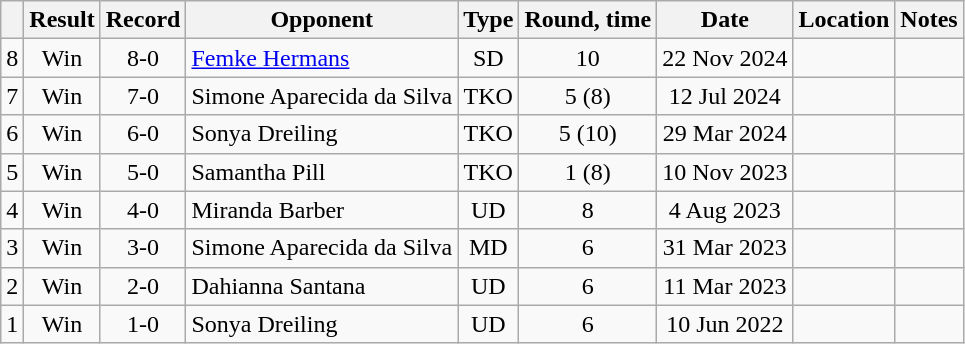<table class="wikitable" style="text-align:center">
<tr>
<th></th>
<th>Result</th>
<th>Record</th>
<th>Opponent</th>
<th>Type</th>
<th>Round, time</th>
<th>Date</th>
<th>Location</th>
<th>Notes</th>
</tr>
<tr>
<td>8</td>
<td>Win</td>
<td>8-0</td>
<td style="text-align:left;"> <a href='#'>Femke Hermans</a></td>
<td>SD</td>
<td>10</td>
<td>22 Nov 2024</td>
<td style="text-align:left;"> </td>
<td style="text-align:left;"></td>
</tr>
<tr>
<td>7</td>
<td>Win</td>
<td>7-0</td>
<td style="text-align:left;"> Simone Aparecida da Silva</td>
<td>TKO</td>
<td>5 (8) </td>
<td>12 Jul 2024</td>
<td style="text-align:left;"> </td>
<td></td>
</tr>
<tr>
<td>6</td>
<td>Win</td>
<td>6-0</td>
<td style="text-align:left;"> Sonya Dreiling</td>
<td>TKO</td>
<td>5 (10) </td>
<td>29 Mar 2024</td>
<td style="text-align:left;"> </td>
<td></td>
</tr>
<tr>
<td>5</td>
<td>Win</td>
<td>5-0</td>
<td style="text-align:left;"> Samantha Pill</td>
<td>TKO</td>
<td>1 (8) </td>
<td>10 Nov 2023</td>
<td style="text-align:left;"> </td>
<td style="text-align:left;"></td>
</tr>
<tr>
<td>4</td>
<td>Win</td>
<td>4-0</td>
<td style="text-align:left;"> Miranda Barber</td>
<td>UD</td>
<td>8</td>
<td>4 Aug 2023</td>
<td style="text-align:left;"> </td>
<td></td>
</tr>
<tr>
<td>3</td>
<td>Win</td>
<td>3-0</td>
<td style="text-align:left;"> Simone Aparecida da Silva</td>
<td>MD</td>
<td>6</td>
<td>31 Mar 2023</td>
<td style="text-align:left;"> </td>
<td></td>
</tr>
<tr>
<td>2</td>
<td>Win</td>
<td>2-0</td>
<td style="text-align:left;"> Dahianna Santana</td>
<td>UD</td>
<td>6</td>
<td>11 Mar 2023</td>
<td style="text-align:left;"> </td>
<td></td>
</tr>
<tr>
<td>1</td>
<td>Win</td>
<td>1-0</td>
<td style="text-align:left;"> Sonya Dreiling</td>
<td>UD</td>
<td>6</td>
<td>10 Jun 2022</td>
<td style="text-align:left;"> </td>
<td></td>
</tr>
</table>
